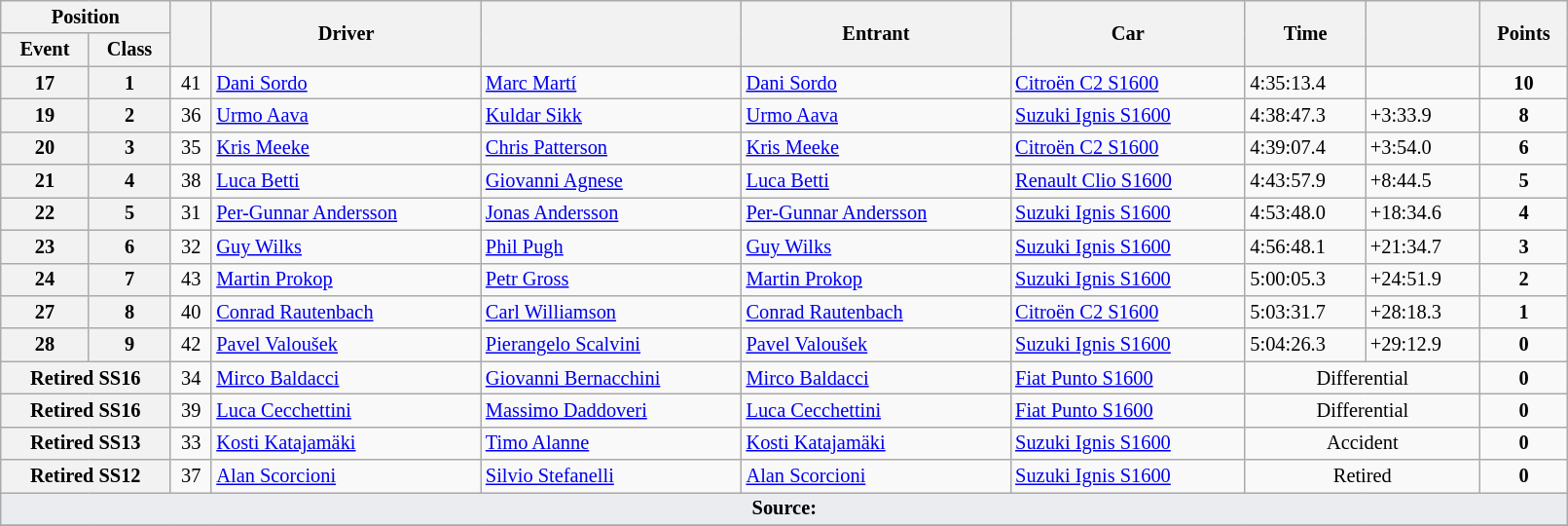<table class="wikitable" width=85% style="font-size: 85%;">
<tr>
<th colspan="2">Position</th>
<th rowspan="2"></th>
<th rowspan="2">Driver</th>
<th rowspan="2"></th>
<th rowspan="2">Entrant</th>
<th rowspan="2">Car</th>
<th rowspan="2">Time</th>
<th rowspan="2"></th>
<th rowspan="2">Points</th>
</tr>
<tr>
<th>Event</th>
<th>Class</th>
</tr>
<tr>
<th>17</th>
<th>1</th>
<td align="center">41</td>
<td> <a href='#'>Dani Sordo</a></td>
<td> <a href='#'>Marc Martí</a></td>
<td> <a href='#'>Dani Sordo</a></td>
<td><a href='#'>Citroën C2 S1600</a></td>
<td>4:35:13.4</td>
<td></td>
<td align="center"><strong>10</strong></td>
</tr>
<tr>
<th>19</th>
<th>2</th>
<td align="center">36</td>
<td> <a href='#'>Urmo Aava</a></td>
<td> <a href='#'>Kuldar Sikk</a></td>
<td> <a href='#'>Urmo Aava</a></td>
<td><a href='#'>Suzuki Ignis S1600</a></td>
<td>4:38:47.3</td>
<td>+3:33.9</td>
<td align="center"><strong>8</strong></td>
</tr>
<tr>
<th>20</th>
<th>3</th>
<td align="center">35</td>
<td> <a href='#'>Kris Meeke</a></td>
<td> <a href='#'>Chris Patterson</a></td>
<td> <a href='#'>Kris Meeke</a></td>
<td><a href='#'>Citroën C2 S1600</a></td>
<td>4:39:07.4</td>
<td>+3:54.0</td>
<td align="center"><strong>6</strong></td>
</tr>
<tr>
<th>21</th>
<th>4</th>
<td align="center">38</td>
<td> <a href='#'>Luca Betti</a></td>
<td> <a href='#'>Giovanni Agnese</a></td>
<td> <a href='#'>Luca Betti</a></td>
<td><a href='#'>Renault Clio S1600</a></td>
<td>4:43:57.9</td>
<td>+8:44.5</td>
<td align="center"><strong>5</strong></td>
</tr>
<tr>
<th>22</th>
<th>5</th>
<td align="center">31</td>
<td> <a href='#'>Per-Gunnar Andersson</a></td>
<td> <a href='#'>Jonas Andersson</a></td>
<td> <a href='#'>Per-Gunnar Andersson</a></td>
<td><a href='#'>Suzuki Ignis S1600</a></td>
<td>4:53:48.0</td>
<td>+18:34.6</td>
<td align="center"><strong>4</strong></td>
</tr>
<tr>
<th>23</th>
<th>6</th>
<td align="center">32</td>
<td> <a href='#'>Guy Wilks</a></td>
<td> <a href='#'>Phil Pugh</a></td>
<td> <a href='#'>Guy Wilks</a></td>
<td><a href='#'>Suzuki Ignis S1600</a></td>
<td>4:56:48.1</td>
<td>+21:34.7</td>
<td align="center"><strong>3</strong></td>
</tr>
<tr>
<th>24</th>
<th>7</th>
<td align="center">43</td>
<td> <a href='#'>Martin Prokop</a></td>
<td> <a href='#'>Petr Gross</a></td>
<td> <a href='#'>Martin Prokop</a></td>
<td><a href='#'>Suzuki Ignis S1600</a></td>
<td>5:00:05.3</td>
<td>+24:51.9</td>
<td align="center"><strong>2</strong></td>
</tr>
<tr>
<th>27</th>
<th>8</th>
<td align="center">40</td>
<td> <a href='#'>Conrad Rautenbach</a></td>
<td> <a href='#'>Carl Williamson</a></td>
<td> <a href='#'>Conrad Rautenbach</a></td>
<td><a href='#'>Citroën C2 S1600</a></td>
<td>5:03:31.7</td>
<td>+28:18.3</td>
<td align="center"><strong>1</strong></td>
</tr>
<tr>
<th>28</th>
<th>9</th>
<td align="center">42</td>
<td> <a href='#'>Pavel Valoušek</a></td>
<td> <a href='#'>Pierangelo Scalvini</a></td>
<td> <a href='#'>Pavel Valoušek</a></td>
<td><a href='#'>Suzuki Ignis S1600</a></td>
<td>5:04:26.3</td>
<td>+29:12.9</td>
<td align="center"><strong>0</strong></td>
</tr>
<tr>
<th colspan="2">Retired SS16</th>
<td align="center">34</td>
<td> <a href='#'>Mirco Baldacci</a></td>
<td> <a href='#'>Giovanni Bernacchini</a></td>
<td> <a href='#'>Mirco Baldacci</a></td>
<td><a href='#'>Fiat Punto S1600</a></td>
<td align="center" colspan="2">Differential</td>
<td align="center"><strong>0</strong></td>
</tr>
<tr>
<th colspan="2">Retired SS16</th>
<td align="center">39</td>
<td> <a href='#'>Luca Cecchettini</a></td>
<td> <a href='#'>Massimo Daddoveri</a></td>
<td> <a href='#'>Luca Cecchettini</a></td>
<td><a href='#'>Fiat Punto S1600</a></td>
<td align="center" colspan="2">Differential</td>
<td align="center"><strong>0</strong></td>
</tr>
<tr>
<th colspan="2">Retired SS13</th>
<td align="center">33</td>
<td> <a href='#'>Kosti Katajamäki</a></td>
<td> <a href='#'>Timo Alanne</a></td>
<td> <a href='#'>Kosti Katajamäki</a></td>
<td><a href='#'>Suzuki Ignis S1600</a></td>
<td align="center" colspan="2">Accident</td>
<td align="center"><strong>0</strong></td>
</tr>
<tr>
<th colspan="2">Retired SS12</th>
<td align="center">37</td>
<td> <a href='#'>Alan Scorcioni</a></td>
<td> <a href='#'>Silvio Stefanelli</a></td>
<td> <a href='#'>Alan Scorcioni</a></td>
<td><a href='#'>Suzuki Ignis S1600</a></td>
<td align="center" colspan="2">Retired</td>
<td align="center"><strong>0</strong></td>
</tr>
<tr>
<td style="background-color:#EAECF0; text-align:center" colspan="10"><strong>Source:</strong></td>
</tr>
<tr>
</tr>
</table>
